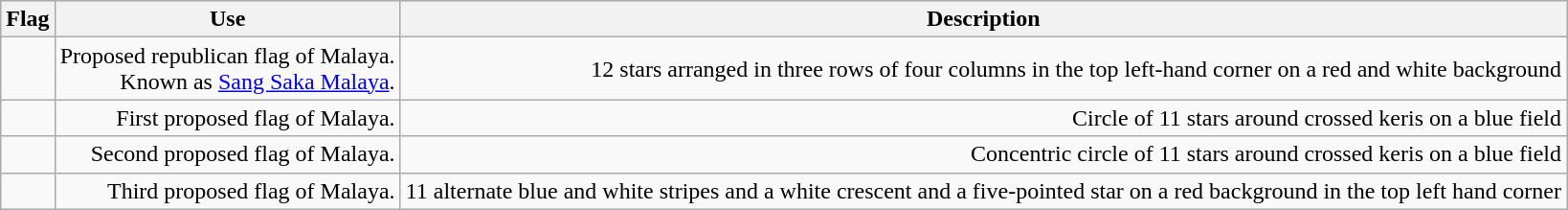<table class="wikitable sortable" style="text-align:right">
<tr bgcolor="#efefef">
<th>Flag</th>
<th>Use</th>
<th>Description</th>
</tr>
<tr>
<td></td>
<td>Proposed republican flag of Malaya.<br>Known as <a href='#'>Sang Saka Malaya</a>.</td>
<td>12 stars arranged in three rows of four columns in the top left-hand corner on a red and white background</td>
</tr>
<tr>
<td></td>
<td>First proposed flag of Malaya.</td>
<td>Circle of 11 stars around crossed keris on a blue field</td>
</tr>
<tr>
<td></td>
<td>Second proposed flag of Malaya.</td>
<td>Concentric circle of 11 stars around crossed keris on a blue field</td>
</tr>
<tr>
<td></td>
<td>Third proposed flag of Malaya.</td>
<td>11 alternate blue and white stripes and a white crescent and a five-pointed star on a red background in the top left hand corner</td>
</tr>
</table>
